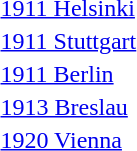<table>
<tr>
<td><a href='#'>1911 Helsinki</a></td>
<td></td>
<td></td>
<td></td>
</tr>
<tr>
<td><a href='#'>1911 Stuttgart</a></td>
<td></td>
<td></td>
<td></td>
</tr>
<tr>
<td><a href='#'>1911 Berlin</a></td>
<td></td>
<td></td>
<td></td>
</tr>
<tr>
<td><a href='#'>1913 Breslau</a></td>
<td></td>
<td></td>
<td></td>
</tr>
<tr>
<td><a href='#'>1920 Vienna</a></td>
<td></td>
<td></td>
<td></td>
</tr>
</table>
